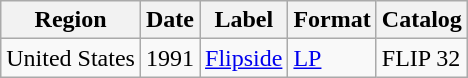<table class="wikitable">
<tr>
<th>Region</th>
<th>Date</th>
<th>Label</th>
<th>Format</th>
<th>Catalog</th>
</tr>
<tr>
<td>United States</td>
<td>1991</td>
<td><a href='#'>Flipside</a></td>
<td><a href='#'>LP</a></td>
<td>FLIP 32</td>
</tr>
</table>
